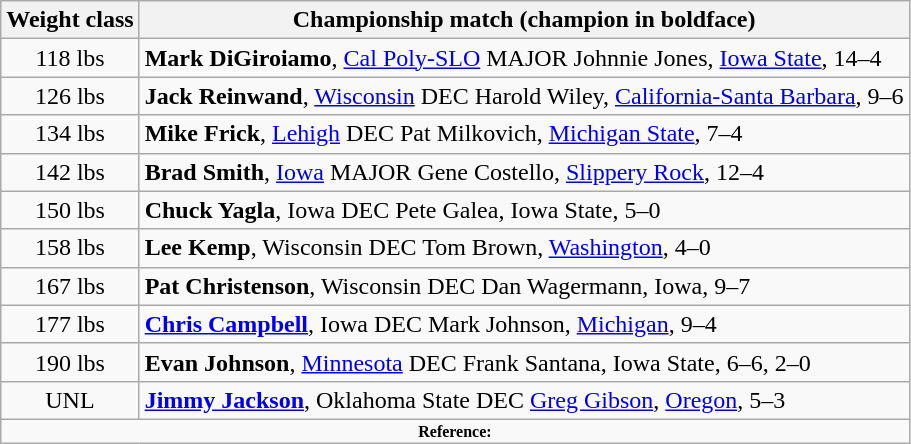<table class="wikitable" style="text-align:center">
<tr>
<th>Weight class</th>
<th>Championship match (champion in boldface)</th>
</tr>
<tr>
<td>118 lbs</td>
<td align=left><strong>Mark DiGiroiamo</strong>, <a href='#'>Cal Poly-SLO</a> MAJOR Johnnie Jones, <a href='#'>Iowa State</a>, 14–4</td>
</tr>
<tr>
<td>126 lbs</td>
<td align=left><strong>Jack Reinwand</strong>, <a href='#'>Wisconsin</a> DEC Harold Wiley, <a href='#'>California-Santa Barbara</a>, 9–6</td>
</tr>
<tr>
<td>134 lbs</td>
<td align=left><strong>Mike Frick</strong>, <a href='#'>Lehigh</a> DEC Pat Milkovich, <a href='#'>Michigan State</a>, 7–4</td>
</tr>
<tr>
<td>142 lbs</td>
<td align=left><strong>Brad Smith</strong>, <a href='#'>Iowa</a> MAJOR Gene Costello, <a href='#'>Slippery Rock</a>, 12–4</td>
</tr>
<tr>
<td>150 lbs</td>
<td align=left><strong>Chuck Yagla</strong>, Iowa DEC Pete Galea, Iowa State, 5–0</td>
</tr>
<tr>
<td>158 lbs</td>
<td align=left><strong>Lee Kemp</strong>, Wisconsin DEC Tom Brown, <a href='#'>Washington</a>, 4–0</td>
</tr>
<tr>
<td>167 lbs</td>
<td align=left><strong>Pat Christenson</strong>, Wisconsin DEC Dan Wagermann, Iowa, 9–7</td>
</tr>
<tr>
<td>177 lbs</td>
<td align=left><a href='#'><strong>Chris Campbell</strong></a>, Iowa DEC Mark Johnson, <a href='#'>Michigan</a>, 9–4</td>
</tr>
<tr>
<td>190 lbs</td>
<td align=left><strong>Evan Johnson</strong>, <a href='#'>Minnesota</a> DEC Frank Santana, Iowa State, 6–6, 2–0</td>
</tr>
<tr>
<td>UNL</td>
<td align=left><strong><a href='#'>Jimmy Jackson</a></strong>, Oklahoma State DEC <a href='#'>Greg Gibson</a>, <a href='#'>Oregon</a>, 5–3</td>
</tr>
<tr>
<td colspan="2"  style="font-size:8pt; text-align:center;"><strong>Reference:</strong></td>
</tr>
</table>
